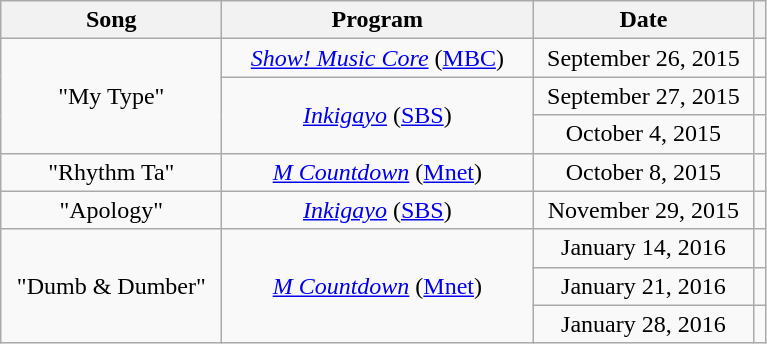<table class="wikitable" style="text-align:center">
<tr>
<th width="140">Song</th>
<th width="200">Program</th>
<th width="140">Date</th>
<th></th>
</tr>
<tr>
<td rowspan="3">"My Type"</td>
<td><em><a href='#'>Show! Music Core</a></em> (<a href='#'>MBC</a>)</td>
<td>September 26, 2015</td>
<td></td>
</tr>
<tr>
<td rowspan="2"><em><a href='#'>Inkigayo</a></em> (<a href='#'>SBS</a>)</td>
<td>September 27, 2015</td>
<td></td>
</tr>
<tr>
<td>October 4, 2015</td>
<td></td>
</tr>
<tr>
<td>"Rhythm Ta"</td>
<td><em><a href='#'>M Countdown</a></em> (<a href='#'>Mnet</a>)</td>
<td>October 8, 2015</td>
<td></td>
</tr>
<tr>
<td>"Apology"</td>
<td><em><a href='#'>Inkigayo</a></em> (<a href='#'>SBS</a>)</td>
<td>November 29, 2015</td>
<td></td>
</tr>
<tr>
<td rowspan="3">"Dumb & Dumber"</td>
<td rowspan="3"><em><a href='#'>M Countdown</a></em> (<a href='#'>Mnet</a>)</td>
<td>January 14, 2016</td>
<td></td>
</tr>
<tr>
<td>January 21, 2016</td>
<td></td>
</tr>
<tr>
<td>January 28, 2016</td>
<td></td>
</tr>
</table>
